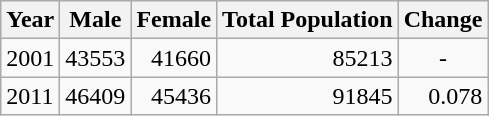<table class="wikitable">
<tr>
<th>Year</th>
<th>Male</th>
<th>Female</th>
<th>Total Population</th>
<th>Change</th>
</tr>
<tr>
<td>2001</td>
<td style="text-align:right;">43553</td>
<td style="text-align:right;">41660</td>
<td style="text-align:right;">85213</td>
<td style="text-align:center;">-</td>
</tr>
<tr>
<td>2011</td>
<td style="text-align:right;">46409</td>
<td style="text-align:right;">45436</td>
<td style="text-align:right;">91845</td>
<td style="text-align:right;">0.078</td>
</tr>
</table>
